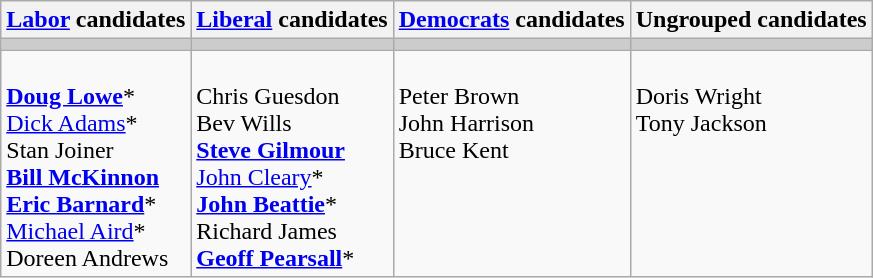<table class="wikitable">
<tr>
<th><a href='#'>Labor</a> candidates</th>
<th><a href='#'>Liberal</a> candidates</th>
<th><a href='#'>Democrats</a> candidates</th>
<th>Ungrouped candidates</th>
</tr>
<tr bgcolor="#cccccc">
<td></td>
<td></td>
<td></td>
<td></td>
</tr>
<tr>
<td><br><strong><a href='#'>Doug Lowe</a></strong>*<br>
<a href='#'>Dick Adams</a>*<br>
Stan Joiner<br>
<strong><a href='#'>Bill McKinnon</a></strong><br>
<strong><a href='#'>Eric Barnard</a></strong>*<br>
<a href='#'>Michael Aird</a>*<br>
Doreen Andrews</td>
<td><br>Chris Guesdon<br>
Bev Wills<br>
<strong><a href='#'>Steve Gilmour</a></strong><br>
<a href='#'>John Cleary</a>*<br>
<strong><a href='#'>John Beattie</a></strong>*<br>
Richard James<br>
<strong><a href='#'>Geoff Pearsall</a></strong>*<br></td>
<td valign=top><br>Peter Brown<br>
John Harrison<br>
Bruce Kent</td>
<td valign=top><br>Doris Wright<br>
Tony Jackson</td>
</tr>
</table>
